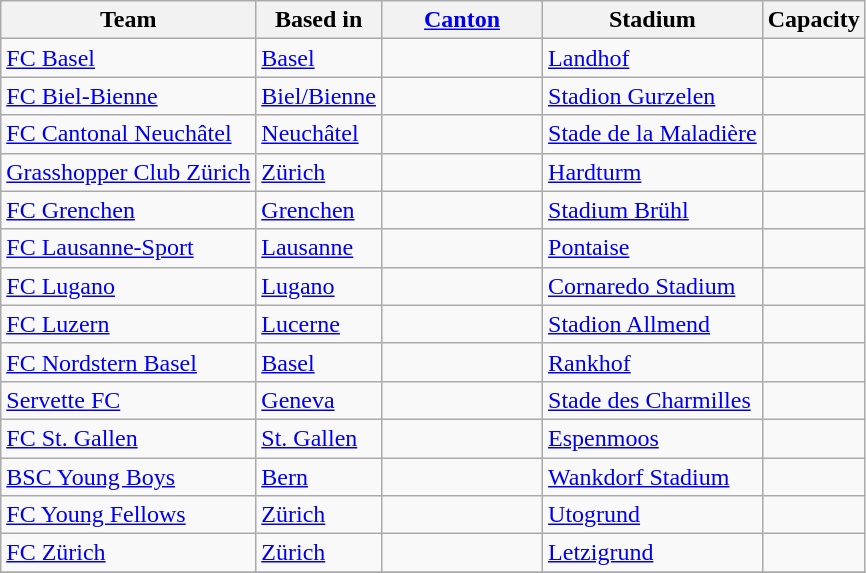<table class="wikitable sortable" style="text-align: left;">
<tr>
<th>Team</th>
<th>Based in</th>
<th width="100"><a href='#'>Canton</a></th>
<th>Stadium</th>
<th>Capacity</th>
</tr>
<tr>
<td><a href='#'>FC Basel</a></td>
<td><a href='#'>Basel</a></td>
<td></td>
<td><a href='#'>Landhof</a></td>
<td></td>
</tr>
<tr>
<td><a href='#'>FC Biel-Bienne</a></td>
<td><a href='#'>Biel/Bienne</a></td>
<td></td>
<td><a href='#'>Stadion Gurzelen</a></td>
<td></td>
</tr>
<tr>
<td><a href='#'>FC Cantonal Neuchâtel</a></td>
<td><a href='#'>Neuchâtel</a></td>
<td></td>
<td><a href='#'>Stade de la Maladière</a></td>
<td></td>
</tr>
<tr>
<td><a href='#'>Grasshopper Club Zürich</a></td>
<td><a href='#'>Zürich</a></td>
<td></td>
<td><a href='#'>Hardturm</a></td>
<td></td>
</tr>
<tr>
<td><a href='#'>FC Grenchen</a></td>
<td><a href='#'>Grenchen</a></td>
<td></td>
<td><a href='#'>Stadium Brühl</a></td>
<td></td>
</tr>
<tr>
<td><a href='#'>FC Lausanne-Sport</a></td>
<td><a href='#'>Lausanne</a></td>
<td></td>
<td><a href='#'>Pontaise</a></td>
<td></td>
</tr>
<tr>
<td><a href='#'>FC Lugano</a></td>
<td><a href='#'>Lugano</a></td>
<td></td>
<td><a href='#'>Cornaredo Stadium</a></td>
<td></td>
</tr>
<tr>
<td><a href='#'>FC Luzern</a></td>
<td><a href='#'>Lucerne</a></td>
<td></td>
<td><a href='#'>Stadion Allmend</a></td>
<td></td>
</tr>
<tr>
<td><a href='#'>FC Nordstern Basel</a></td>
<td><a href='#'>Basel</a></td>
<td></td>
<td><a href='#'>Rankhof</a></td>
<td></td>
</tr>
<tr>
<td><a href='#'>Servette FC</a></td>
<td><a href='#'>Geneva</a></td>
<td></td>
<td><a href='#'>Stade des Charmilles</a></td>
<td></td>
</tr>
<tr>
<td><a href='#'>FC St. Gallen</a></td>
<td><a href='#'>St. Gallen</a></td>
<td></td>
<td><a href='#'>Espenmoos</a></td>
<td></td>
</tr>
<tr>
<td><a href='#'>BSC Young Boys</a></td>
<td><a href='#'>Bern</a></td>
<td></td>
<td><a href='#'>Wankdorf Stadium</a></td>
<td></td>
</tr>
<tr>
<td><a href='#'>FC Young Fellows</a></td>
<td><a href='#'>Zürich</a></td>
<td></td>
<td><a href='#'>Utogrund</a></td>
<td></td>
</tr>
<tr>
<td><a href='#'>FC Zürich</a></td>
<td><a href='#'>Zürich</a></td>
<td></td>
<td><a href='#'>Letzigrund</a></td>
<td></td>
</tr>
<tr>
</tr>
</table>
